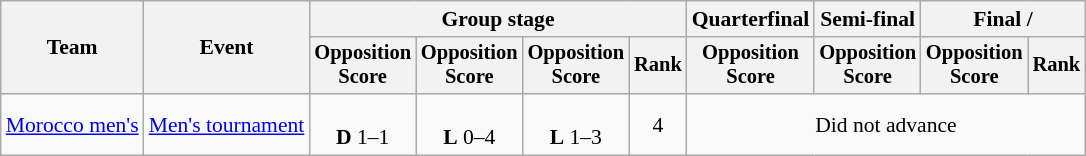<table class="wikitable" style="font-size:90%">
<tr>
<th rowspan=2>Team</th>
<th rowspan=2>Event</th>
<th colspan=4>Group stage</th>
<th>Quarterfinal</th>
<th>Semi-final</th>
<th colspan=2>Final / </th>
</tr>
<tr style="font-size:95%">
<th>Opposition<br>Score</th>
<th>Opposition<br>Score</th>
<th>Opposition<br>Score</th>
<th>Rank</th>
<th>Opposition<br>Score</th>
<th>Opposition<br>Score</th>
<th>Opposition<br>Score</th>
<th>Rank</th>
</tr>
<tr align=center>
<td align=left><a href='#'>Morocco men's</a></td>
<td align=left><a href='#'>Men's tournament</a></td>
<td><br><strong>D</strong> 1–1</td>
<td><br><strong>L</strong> 0–4</td>
<td><br><strong>L</strong> 1–3</td>
<td>4</td>
<td colspan=4>Did not advance</td>
</tr>
</table>
